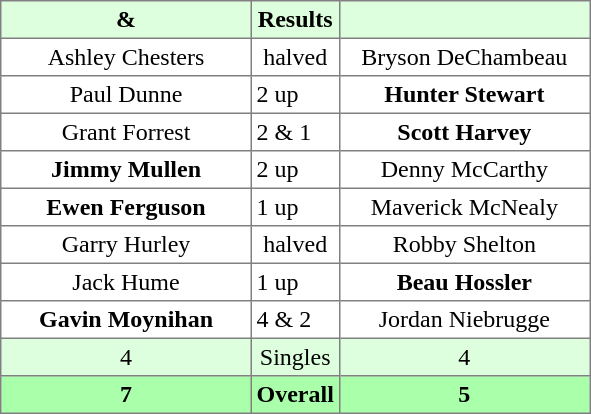<table border="1" cellpadding="3" style="border-collapse: collapse; text-align:center;">
<tr style="background:#ddffdd;">
<th width=160> & </th>
<th>Results</th>
<th width=160></th>
</tr>
<tr>
<td>Ashley Chesters</td>
<td>halved</td>
<td>Bryson DeChambeau</td>
</tr>
<tr>
<td>Paul Dunne</td>
<td align=left> 2 up</td>
<td><strong>Hunter Stewart</strong></td>
</tr>
<tr>
<td>Grant Forrest</td>
<td align=left> 2 & 1</td>
<td><strong>Scott Harvey</strong></td>
</tr>
<tr>
<td><strong>Jimmy Mullen</strong></td>
<td align=left> 2 up</td>
<td>Denny McCarthy</td>
</tr>
<tr>
<td><strong>Ewen Ferguson</strong></td>
<td align=left> 1 up</td>
<td>Maverick McNealy</td>
</tr>
<tr>
<td>Garry Hurley</td>
<td>halved</td>
<td>Robby Shelton</td>
</tr>
<tr>
<td>Jack Hume</td>
<td align=left> 1 up</td>
<td><strong>Beau Hossler</strong></td>
</tr>
<tr>
<td><strong>Gavin Moynihan</strong></td>
<td align=left> 4 & 2</td>
<td>Jordan Niebrugge</td>
</tr>
<tr style="background:#ddffdd;">
<td>4</td>
<td>Singles</td>
<td>4</td>
</tr>
<tr style="background:#aaffaa;">
<th>7</th>
<th>Overall</th>
<th>5</th>
</tr>
</table>
